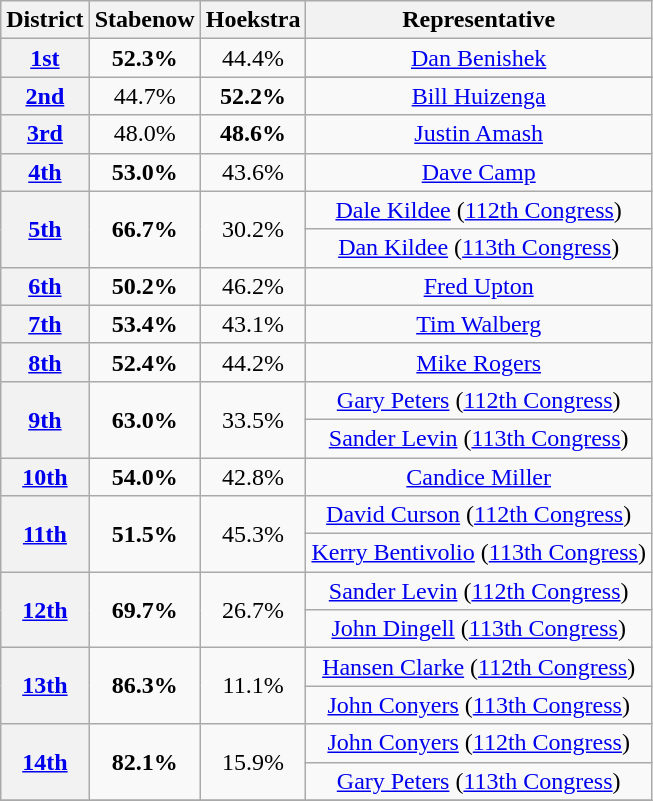<table class=wikitable>
<tr>
<th>District</th>
<th>Stabenow</th>
<th>Hoekstra</th>
<th>Representative</th>
</tr>
<tr align=center>
<th><a href='#'>1st</a></th>
<td><strong>52.3%</strong></td>
<td>44.4%</td>
<td><a href='#'>Dan Benishek</a></td>
</tr>
<tr align=center>
<th rowspan=2 ><a href='#'>2nd</a></th>
<td rowspan=2>44.7%</td>
<td rowspan=2><strong>52.2%</strong></td>
</tr>
<tr align=center>
<td><a href='#'>Bill Huizenga</a></td>
</tr>
<tr align=center>
<th><a href='#'>3rd</a></th>
<td>48.0%</td>
<td><strong>48.6%</strong></td>
<td><a href='#'>Justin Amash</a></td>
</tr>
<tr align=center>
<th><a href='#'>4th</a></th>
<td><strong>53.0%</strong></td>
<td>43.6%</td>
<td><a href='#'>Dave Camp</a></td>
</tr>
<tr align=center>
<th rowspan=2 ><a href='#'>5th</a></th>
<td rowspan=2><strong>66.7%</strong></td>
<td rowspan=2>30.2%</td>
<td><a href='#'>Dale Kildee</a> (<a href='#'>112th Congress</a>)</td>
</tr>
<tr align=center>
<td><a href='#'>Dan Kildee</a> (<a href='#'>113th Congress</a>)</td>
</tr>
<tr align=center>
<th><a href='#'>6th</a></th>
<td><strong>50.2%</strong></td>
<td>46.2%</td>
<td><a href='#'>Fred Upton</a></td>
</tr>
<tr align=center>
<th><a href='#'>7th</a></th>
<td><strong>53.4%</strong></td>
<td>43.1%</td>
<td><a href='#'>Tim Walberg</a></td>
</tr>
<tr align=center>
<th><a href='#'>8th</a></th>
<td><strong>52.4%</strong></td>
<td>44.2%</td>
<td><a href='#'>Mike Rogers</a></td>
</tr>
<tr align=center>
<th rowspan=2 ><a href='#'>9th</a></th>
<td rowspan=2><strong>63.0%</strong></td>
<td rowspan=2>33.5%</td>
<td><a href='#'>Gary Peters</a> (<a href='#'>112th Congress</a>)</td>
</tr>
<tr align=center>
<td><a href='#'>Sander Levin</a> (<a href='#'>113th Congress</a>)</td>
</tr>
<tr align=center>
<th><a href='#'>10th</a></th>
<td><strong>54.0%</strong></td>
<td>42.8%</td>
<td><a href='#'>Candice Miller</a></td>
</tr>
<tr align=center>
<th rowspan=2 ><a href='#'>11th</a></th>
<td rowspan=2><strong>51.5%</strong></td>
<td rowspan=2>45.3%</td>
<td><a href='#'>David Curson</a> (<a href='#'>112th Congress</a>)</td>
</tr>
<tr align=center>
<td><a href='#'>Kerry Bentivolio</a> (<a href='#'>113th Congress</a>)</td>
</tr>
<tr align=center>
<th rowspan=2 ><a href='#'>12th</a></th>
<td rowspan=2><strong>69.7%</strong></td>
<td rowspan=2>26.7%</td>
<td><a href='#'>Sander Levin</a> (<a href='#'>112th Congress</a>)</td>
</tr>
<tr align=center>
<td><a href='#'>John Dingell</a> (<a href='#'>113th Congress</a>)</td>
</tr>
<tr align=center>
<th rowspan=2 ><a href='#'>13th</a></th>
<td rowspan=2><strong>86.3%</strong></td>
<td rowspan=2>11.1%</td>
<td><a href='#'>Hansen Clarke</a> (<a href='#'>112th Congress</a>)</td>
</tr>
<tr align=center>
<td><a href='#'>John Conyers</a> (<a href='#'>113th Congress</a>)</td>
</tr>
<tr align=center>
<th rowspan=2 ><a href='#'>14th</a></th>
<td rowspan=2><strong>82.1%</strong></td>
<td rowspan=2>15.9%</td>
<td><a href='#'>John Conyers</a> (<a href='#'>112th Congress</a>)</td>
</tr>
<tr align=center>
<td><a href='#'>Gary Peters</a> (<a href='#'>113th Congress</a>)</td>
</tr>
<tr align=center>
</tr>
</table>
